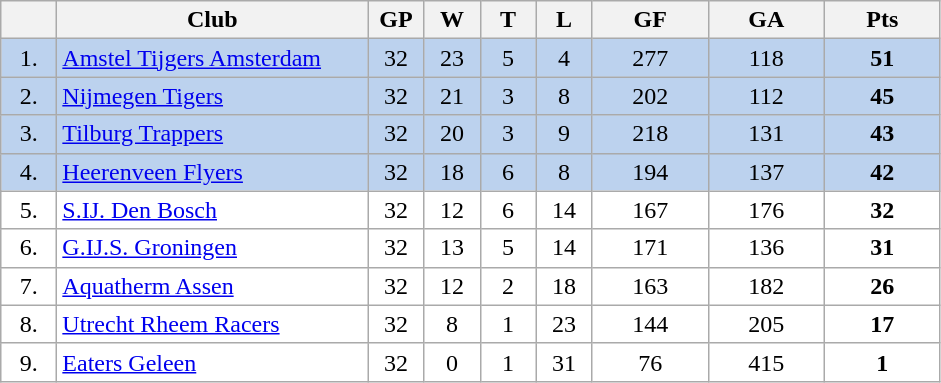<table class="wikitable">
<tr>
<th width="30"></th>
<th width="200">Club</th>
<th width="30">GP</th>
<th width="30">W</th>
<th width="30">T</th>
<th width="30">L</th>
<th width="70">GF</th>
<th width="70">GA</th>
<th width="70">Pts</th>
</tr>
<tr bgcolor="#BCD2EE" align="center">
<td>1.</td>
<td align="left"><a href='#'>Amstel Tijgers Amsterdam</a></td>
<td>32</td>
<td>23</td>
<td>5</td>
<td>4</td>
<td>277</td>
<td>118</td>
<td><strong>51</strong></td>
</tr>
<tr bgcolor="#BCD2EE" align="center">
<td>2.</td>
<td align="left"><a href='#'>Nijmegen Tigers</a></td>
<td>32</td>
<td>21</td>
<td>3</td>
<td>8</td>
<td>202</td>
<td>112</td>
<td><strong>45</strong></td>
</tr>
<tr bgcolor="#BCD2EE" align="center">
<td>3.</td>
<td align="left"><a href='#'>Tilburg Trappers</a></td>
<td>32</td>
<td>20</td>
<td>3</td>
<td>9</td>
<td>218</td>
<td>131</td>
<td><strong>43</strong></td>
</tr>
<tr bgcolor="#BCD2EE" align="center">
<td>4.</td>
<td align="left"><a href='#'>Heerenveen Flyers</a></td>
<td>32</td>
<td>18</td>
<td>6</td>
<td>8</td>
<td>194</td>
<td>137</td>
<td><strong>42</strong></td>
</tr>
<tr bgcolor="#FFFFFF" align="center">
<td>5.</td>
<td align="left"><a href='#'>S.IJ. Den Bosch</a></td>
<td>32</td>
<td>12</td>
<td>6</td>
<td>14</td>
<td>167</td>
<td>176</td>
<td><strong>32</strong></td>
</tr>
<tr bgcolor="#FFFFFF" align="center">
<td>6.</td>
<td align="left"><a href='#'>G.IJ.S. Groningen</a></td>
<td>32</td>
<td>13</td>
<td>5</td>
<td>14</td>
<td>171</td>
<td>136</td>
<td><strong>31</strong></td>
</tr>
<tr bgcolor="#FFFFFF" align="center">
<td>7.</td>
<td align="left"><a href='#'>Aquatherm Assen</a></td>
<td>32</td>
<td>12</td>
<td>2</td>
<td>18</td>
<td>163</td>
<td>182</td>
<td><strong>26</strong></td>
</tr>
<tr bgcolor="#FFFFFF" align="center">
<td>8.</td>
<td align="left"><a href='#'>Utrecht Rheem Racers</a></td>
<td>32</td>
<td>8</td>
<td>1</td>
<td>23</td>
<td>144</td>
<td>205</td>
<td><strong>17</strong></td>
</tr>
<tr bgcolor="#FFFFFF" align="center">
<td>9.</td>
<td align="left"><a href='#'>Eaters Geleen</a></td>
<td>32</td>
<td>0</td>
<td>1</td>
<td>31</td>
<td>76</td>
<td>415</td>
<td><strong>1</strong></td>
</tr>
</table>
